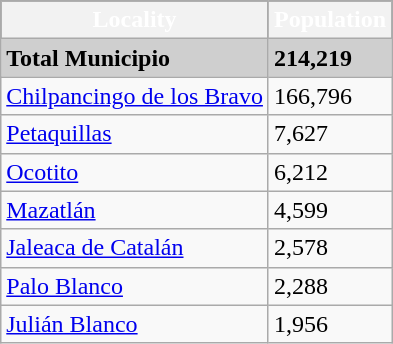<table class="wikitable">
<tr style="background:#000000; color:#FFFFFF;">
<th><strong>Locality</strong></th>
<th><strong>Population</strong></th>
</tr>
<tr style="background:#CFCFCF;">
<td><strong>Total Municipio</strong></td>
<td><strong>214,219</strong></td>
</tr>
<tr>
<td><a href='#'>Chilpancingo de los Bravo</a></td>
<td>166,796</td>
</tr>
<tr>
<td><a href='#'>Petaquillas</a></td>
<td>7,627</td>
</tr>
<tr>
<td><a href='#'>Ocotito</a></td>
<td>6,212</td>
</tr>
<tr>
<td><a href='#'>Mazatlán</a></td>
<td>4,599</td>
</tr>
<tr>
<td><a href='#'>Jaleaca de Catalán</a></td>
<td>2,578</td>
</tr>
<tr>
<td><a href='#'>Palo Blanco</a></td>
<td>2,288</td>
</tr>
<tr>
<td><a href='#'>Julián Blanco</a></td>
<td>1,956</td>
</tr>
</table>
